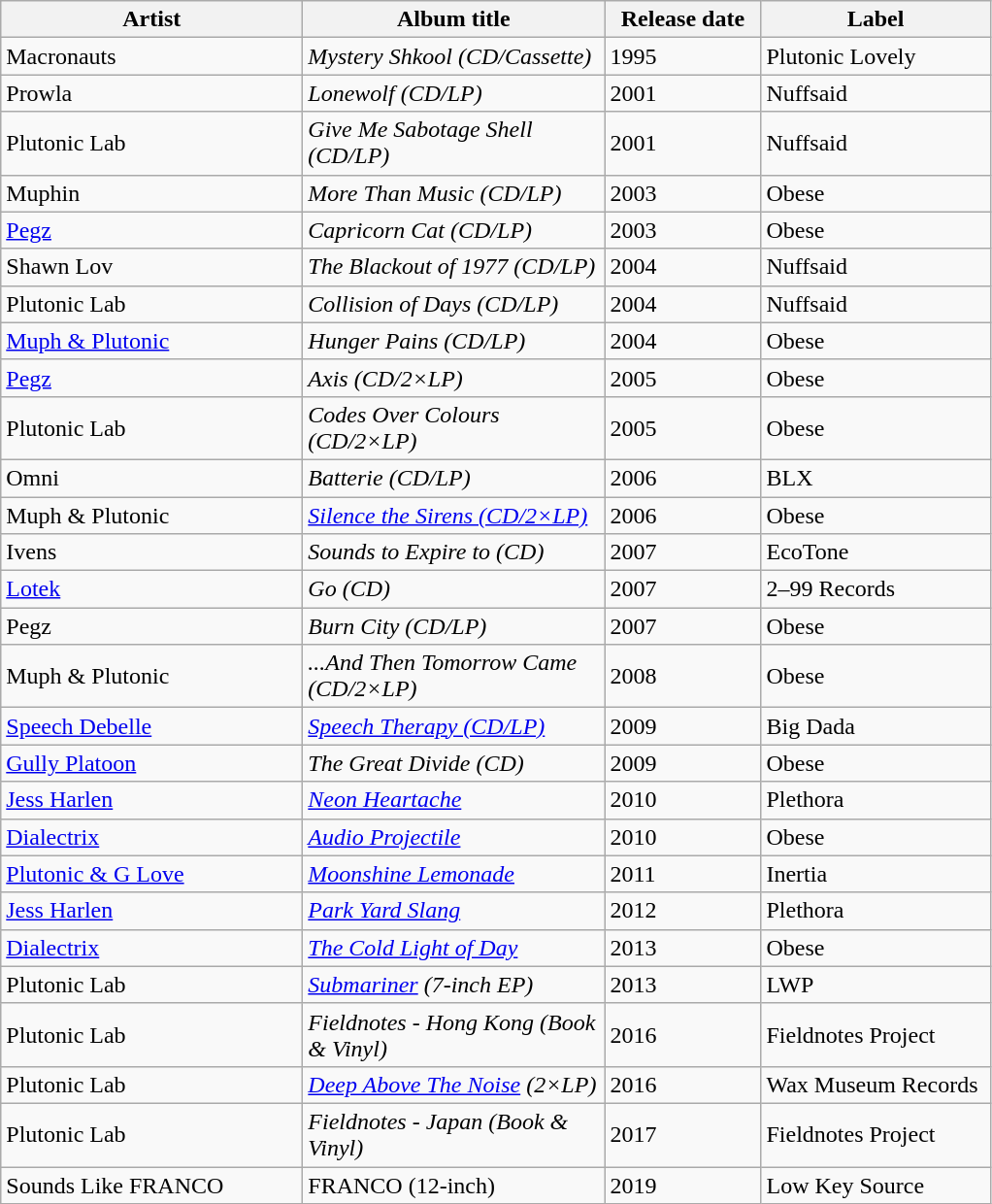<table class="wikitable sortable">
<tr>
<th scope="col" width="200">Artist</th>
<th scope="col" width="200">Album title</th>
<th scope="col" width="100">Release date</th>
<th scope="col" width="150">Label</th>
</tr>
<tr>
<td>Macronauts</td>
<td><em>Mystery Shkool (CD/Cassette)</em></td>
<td>1995</td>
<td>Plutonic Lovely</td>
</tr>
<tr>
<td>Prowla</td>
<td><em>Lonewolf (CD/LP)</em></td>
<td>2001</td>
<td>Nuffsaid</td>
</tr>
<tr>
<td>Plutonic Lab</td>
<td><em>Give Me Sabotage Shell (CD/LP)</em></td>
<td>2001</td>
<td>Nuffsaid</td>
</tr>
<tr>
<td>Muphin</td>
<td><em>More Than Music (CD/LP)</em></td>
<td>2003</td>
<td>Obese</td>
</tr>
<tr>
<td><a href='#'>Pegz</a></td>
<td><em>Capricorn Cat (CD/LP)</em></td>
<td>2003</td>
<td>Obese</td>
</tr>
<tr>
<td>Shawn Lov</td>
<td><em>The Blackout of 1977 (CD/LP)</em></td>
<td>2004</td>
<td>Nuffsaid</td>
</tr>
<tr>
<td>Plutonic Lab</td>
<td><em>Collision of Days (CD/LP)</em></td>
<td>2004</td>
<td>Nuffsaid</td>
</tr>
<tr>
<td><a href='#'>Muph & Plutonic</a></td>
<td><em>Hunger Pains (CD/LP)</em></td>
<td>2004</td>
<td>Obese</td>
</tr>
<tr>
<td><a href='#'>Pegz</a></td>
<td><em>Axis (CD/2×LP)</em></td>
<td>2005</td>
<td>Obese</td>
</tr>
<tr>
<td>Plutonic Lab</td>
<td><em>Codes Over Colours (CD/2×LP)</em></td>
<td>2005</td>
<td>Obese</td>
</tr>
<tr>
<td>Omni</td>
<td><em>Batterie (CD/LP)</em></td>
<td>2006</td>
<td>BLX</td>
</tr>
<tr>
<td>Muph & Plutonic</td>
<td><em><a href='#'>Silence the Sirens (CD/2×LP)</a></em></td>
<td>2006</td>
<td>Obese</td>
</tr>
<tr>
<td>Ivens</td>
<td><em>Sounds to Expire to (CD)</em></td>
<td>2007</td>
<td>EcoTone</td>
</tr>
<tr>
<td><a href='#'>Lotek</a></td>
<td><em>Go (CD)</em></td>
<td>2007</td>
<td>2–99 Records</td>
</tr>
<tr>
<td>Pegz</td>
<td><em>Burn City (CD/LP)</em></td>
<td>2007</td>
<td>Obese</td>
</tr>
<tr>
<td>Muph & Plutonic</td>
<td><em>...And Then Tomorrow Came (CD/2×LP)</em></td>
<td>2008</td>
<td>Obese</td>
</tr>
<tr>
<td><a href='#'>Speech Debelle</a></td>
<td><em><a href='#'>Speech Therapy (CD/LP)</a></em></td>
<td>2009</td>
<td>Big Dada</td>
</tr>
<tr>
<td><a href='#'>Gully Platoon</a></td>
<td><em>The Great Divide (CD)</em></td>
<td>2009</td>
<td>Obese</td>
</tr>
<tr>
<td><a href='#'>Jess Harlen</a></td>
<td><em><a href='#'>Neon Heartache</a></em></td>
<td>2010</td>
<td>Plethora</td>
</tr>
<tr>
<td><a href='#'>Dialectrix</a></td>
<td><em><a href='#'>Audio Projectile</a></em></td>
<td>2010</td>
<td>Obese</td>
</tr>
<tr>
<td><a href='#'>Plutonic & G Love</a></td>
<td><em><a href='#'>Moonshine Lemonade</a></em></td>
<td>2011</td>
<td>Inertia</td>
</tr>
<tr>
<td><a href='#'>Jess Harlen</a></td>
<td><em><a href='#'>Park Yard Slang</a></em></td>
<td>2012</td>
<td>Plethora</td>
</tr>
<tr>
<td><a href='#'>Dialectrix</a></td>
<td><em><a href='#'>The Cold Light of Day</a></em></td>
<td>2013</td>
<td>Obese</td>
</tr>
<tr>
<td>Plutonic Lab</td>
<td><em><a href='#'>Submariner</a> (7-inch EP)</em></td>
<td>2013</td>
<td>LWP</td>
</tr>
<tr>
<td>Plutonic Lab</td>
<td><em>Fieldnotes - Hong Kong (Book & Vinyl)</em></td>
<td>2016</td>
<td>Fieldnotes Project</td>
</tr>
<tr>
<td>Plutonic Lab</td>
<td><em><a href='#'>Deep Above The Noise</a> (2×LP)</em></td>
<td>2016</td>
<td>Wax Museum Records</td>
</tr>
<tr>
<td>Plutonic Lab</td>
<td><em>Fieldnotes - Japan (Book & Vinyl)</em></td>
<td>2017</td>
<td>Fieldnotes Project</td>
</tr>
<tr>
<td>Sounds Like FRANCO</td>
<td>FRANCO (12-inch)</td>
<td>2019</td>
<td>Low Key Source</td>
</tr>
</table>
